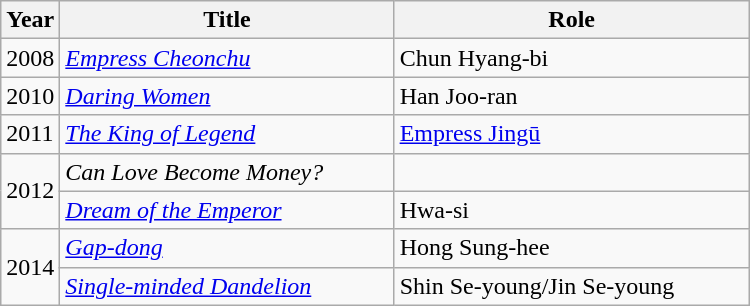<table class="wikitable" style="width:500px">
<tr>
<th width=10>Year</th>
<th>Title</th>
<th>Role</th>
</tr>
<tr>
<td>2008</td>
<td><em><a href='#'>Empress Cheonchu</a></em></td>
<td>Chun Hyang-bi</td>
</tr>
<tr>
<td>2010</td>
<td><em><a href='#'>Daring Women</a></em></td>
<td>Han Joo-ran</td>
</tr>
<tr>
<td>2011</td>
<td><em><a href='#'>The King of Legend</a></em></td>
<td><a href='#'>Empress Jingū</a></td>
</tr>
<tr>
<td rowspan=2>2012</td>
<td><em>Can Love Become Money?</em></td>
<td></td>
</tr>
<tr>
<td><em><a href='#'>Dream of the Emperor</a></em></td>
<td>Hwa-si</td>
</tr>
<tr>
<td rowspan=2>2014</td>
<td><em><a href='#'>Gap-dong</a></em></td>
<td>Hong Sung-hee</td>
</tr>
<tr>
<td><em><a href='#'>Single-minded Dandelion</a></em></td>
<td>Shin Se-young/Jin Se-young</td>
</tr>
</table>
